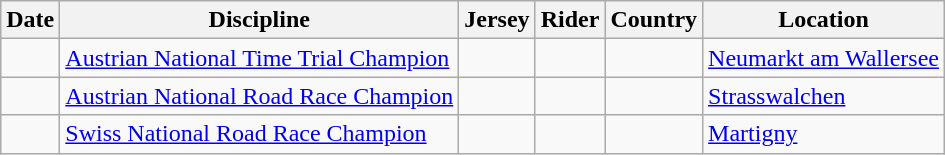<table class="wikitable">
<tr>
<th>Date</th>
<th>Discipline</th>
<th>Jersey</th>
<th>Rider</th>
<th>Country</th>
<th>Location</th>
</tr>
<tr>
<td></td>
<td><a href='#'>Austrian National Time Trial Champion</a></td>
<td></td>
<td></td>
<td></td>
<td><a href='#'>Neumarkt am Wallersee</a></td>
</tr>
<tr>
<td></td>
<td><a href='#'>Austrian National Road Race Champion</a></td>
<td></td>
<td></td>
<td></td>
<td><a href='#'>Strasswalchen</a></td>
</tr>
<tr>
<td></td>
<td><a href='#'>Swiss National Road Race Champion</a></td>
<td></td>
<td></td>
<td></td>
<td><a href='#'>Martigny</a></td>
</tr>
</table>
